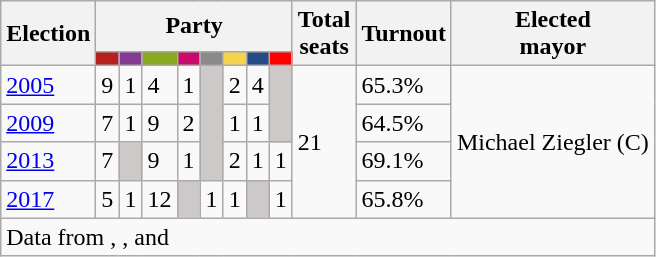<table class="wikitable">
<tr>
<th rowspan="2">Election</th>
<th colspan="8">Party</th>
<th rowspan="2">Total<br>seats</th>
<th rowspan="2">Turnout</th>
<th rowspan="2">Elected<br>mayor</th>
</tr>
<tr>
<td style="background:#B5211D;"><strong><a href='#'></a></strong></td>
<td style="background:#843A93;"><strong><a href='#'></a></strong></td>
<td style="background:#89A920;"><strong><a href='#'></a></strong></td>
<td style="background:#C9096C;"><strong><a href='#'></a></strong></td>
<td style="background:#8B8989;"><strong></strong></td>
<td style="background:#F4D44D;"><strong><a href='#'></a></strong></td>
<td style="background:#254C85;"><strong><a href='#'></a></strong></td>
<td style="background:#FF0000;"><strong><a href='#'></a></strong></td>
</tr>
<tr>
<td><a href='#'>2005</a></td>
<td>9</td>
<td>1</td>
<td>4</td>
<td>1</td>
<td style="background:#CDC9C9;" rowspan="3"></td>
<td>2</td>
<td>4</td>
<td style="background:#CDC9C9;" rowspan="2"></td>
<td rowspan="4">21</td>
<td>65.3%</td>
<td rowspan="4">Michael Ziegler (C)</td>
</tr>
<tr>
<td><a href='#'>2009</a></td>
<td>7</td>
<td>1</td>
<td>9</td>
<td>2</td>
<td>1</td>
<td>1</td>
<td>64.5%</td>
</tr>
<tr>
<td><a href='#'>2013</a></td>
<td>7</td>
<td style="background:#CDC9C9;"></td>
<td>9</td>
<td>1</td>
<td>2</td>
<td>1</td>
<td>1</td>
<td>69.1%</td>
</tr>
<tr>
<td><a href='#'>2017</a></td>
<td>5</td>
<td>1</td>
<td>12</td>
<td style="background:#CDC9C9;"></td>
<td>1</td>
<td>1</td>
<td style="background:#CDC9C9;"></td>
<td>1</td>
<td>65.8%</td>
</tr>
<tr>
<td colspan="14">Data from , ,  and </td>
</tr>
</table>
